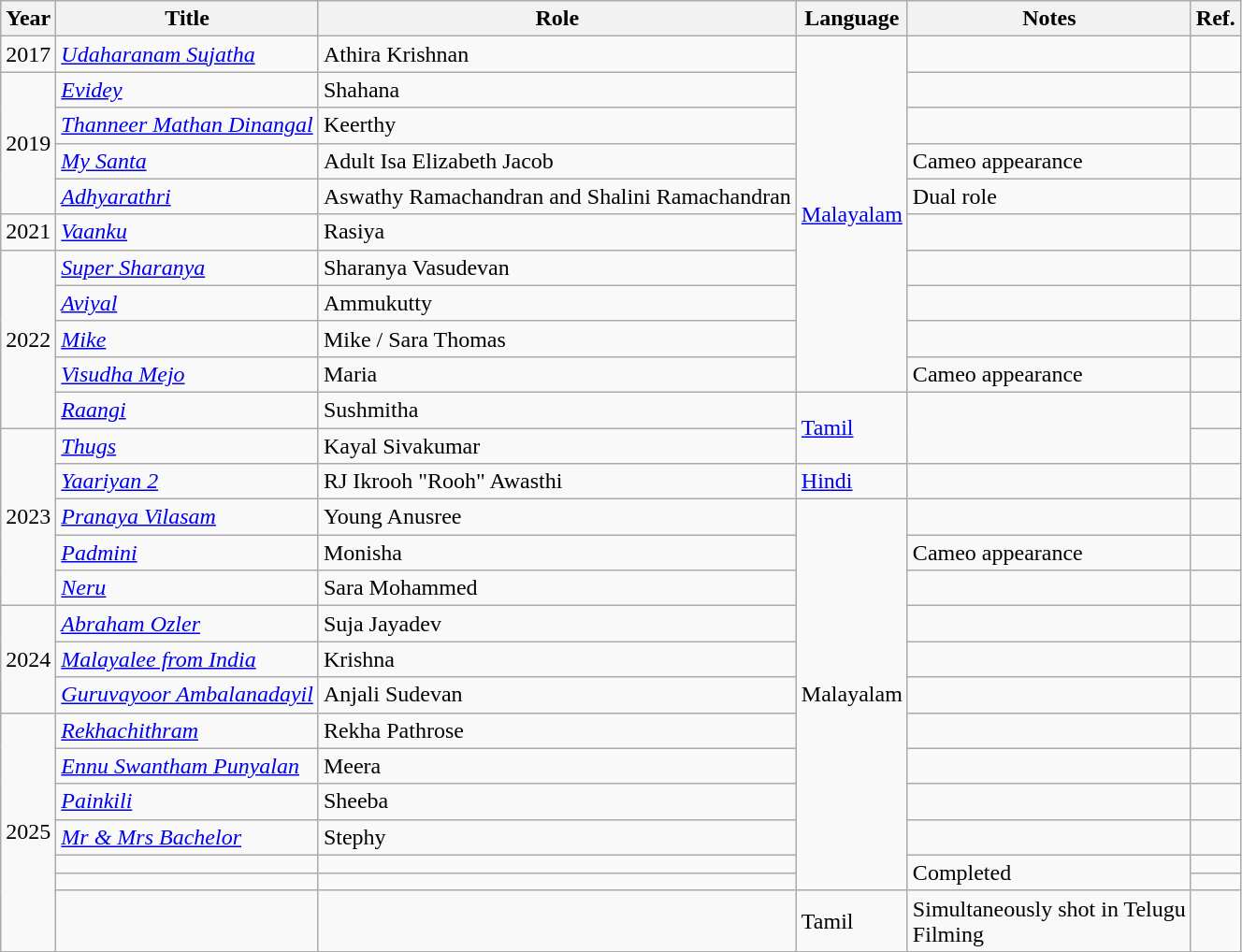<table class="wikitable sortable">
<tr>
<th>Year</th>
<th>Title</th>
<th>Role</th>
<th>Language</th>
<th class="unsortable">Notes</th>
<th class="unsortable">Ref.</th>
</tr>
<tr>
<td>2017</td>
<td><em><a href='#'>Udaharanam Sujatha</a></em></td>
<td>Athira Krishnan</td>
<td rowspan="10"><a href='#'>Malayalam</a></td>
<td></td>
<td></td>
</tr>
<tr>
<td rowspan=4>2019</td>
<td><em><a href='#'>Evidey</a></em></td>
<td>Shahana</td>
<td></td>
<td></td>
</tr>
<tr>
<td><em><a href='#'>Thanneer Mathan Dinangal</a></em></td>
<td>Keerthy</td>
<td></td>
<td></td>
</tr>
<tr>
<td><em><a href='#'>My Santa</a></em></td>
<td>Adult Isa Elizabeth Jacob</td>
<td>Cameo appearance</td>
<td></td>
</tr>
<tr>
<td><em><a href='#'>Adhyarathri</a></em></td>
<td>Aswathy Ramachandran and Shalini Ramachandran</td>
<td>Dual role</td>
<td></td>
</tr>
<tr>
<td>2021</td>
<td><em><a href='#'>Vaanku</a></em></td>
<td>Rasiya</td>
<td></td>
<td></td>
</tr>
<tr>
<td rowspan="5">2022</td>
<td><em><a href='#'>Super Sharanya</a></em></td>
<td>Sharanya Vasudevan</td>
<td></td>
<td></td>
</tr>
<tr>
<td><em><a href='#'>Aviyal</a></em></td>
<td>Ammukutty</td>
<td></td>
<td></td>
</tr>
<tr>
<td><em><a href='#'>Mike</a></em></td>
<td>Mike / Sara Thomas</td>
<td></td>
<td></td>
</tr>
<tr>
<td><em><a href='#'>Visudha Mejo</a></em></td>
<td>Maria</td>
<td>Cameo appearance</td>
<td></td>
</tr>
<tr>
<td><em><a href='#'>Raangi</a></em></td>
<td>Sushmitha</td>
<td rowspan="2"><a href='#'>Tamil</a></td>
<td rowspan="2"></td>
<td></td>
</tr>
<tr>
<td rowspan=5>2023</td>
<td><em><a href='#'>Thugs</a></em></td>
<td>Kayal Sivakumar</td>
<td></td>
</tr>
<tr>
<td><em><a href='#'>Yaariyan 2</a></em></td>
<td>RJ Ikrooh "Rooh" Awasthi</td>
<td><a href='#'>Hindi</a></td>
<td></td>
<td></td>
</tr>
<tr>
<td><em><a href='#'>Pranaya Vilasam</a></em></td>
<td>Young Anusree</td>
<td rowspan="12">Malayalam</td>
<td></td>
<td></td>
</tr>
<tr>
<td><em><a href='#'>Padmini</a></em></td>
<td>Monisha</td>
<td>Cameo appearance</td>
<td></td>
</tr>
<tr>
<td><em><a href='#'>Neru</a></em></td>
<td>Sara Mohammed</td>
<td></td>
<td></td>
</tr>
<tr>
<td rowspan="3">2024</td>
<td><em><a href='#'>Abraham Ozler</a></em></td>
<td>Suja Jayadev</td>
<td></td>
<td></td>
</tr>
<tr>
<td><em><a href='#'>Malayalee from India</a></em></td>
<td>Krishna</td>
<td></td>
<td></td>
</tr>
<tr>
<td><em><a href='#'>Guruvayoor Ambalanadayil</a></em></td>
<td>Anjali Sudevan</td>
<td></td>
<td></td>
</tr>
<tr>
<td rowspan=10>2025</td>
<td><em><a href='#'>Rekhachithram</a></em></td>
<td>Rekha Pathrose</td>
<td></td>
<td></td>
</tr>
<tr>
<td><em><a href='#'>Ennu Swantham Punyalan</a></em></td>
<td>Meera</td>
<td></td>
<td></td>
</tr>
<tr>
<td><em><a href='#'>Painkili</a></em></td>
<td>Sheeba</td>
<td></td>
<td></td>
</tr>
<tr>
<td><em><a href='#'>Mr & Mrs Bachelor</a></em></td>
<td>Stephy</td>
<td></td>
<td></td>
</tr>
<tr>
<td></td>
<td></td>
<td rowspan=2>Completed</td>
<td></td>
</tr>
<tr>
<td></td>
<td></td>
<td></td>
</tr>
<tr>
<td></td>
<td></td>
<td>Tamil</td>
<td>Simultaneously shot in Telugu<br>Filming</td>
<td></td>
</tr>
<tr>
</tr>
</table>
